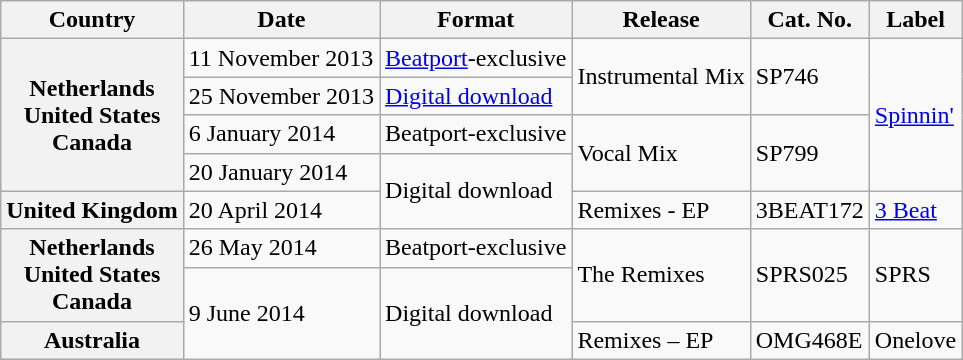<table class="wikitable plainrowheaders">
<tr>
<th scope="col">Country</th>
<th scope="col">Date</th>
<th scope="col">Format</th>
<th scope="col">Release</th>
<th scope="col">Cat. No.</th>
<th scope="col">Label</th>
</tr>
<tr>
<th scope="row" rowspan="4">Netherlands<br>United States<br>Canada</th>
<td>11 November 2013</td>
<td><a href='#'>Beatport</a>-exclusive</td>
<td rowspan="2">Instrumental Mix</td>
<td rowspan="2">SP746</td>
<td rowspan="4"><a href='#'>Spinnin'</a></td>
</tr>
<tr>
<td>25 November 2013</td>
<td><a href='#'>Digital download</a></td>
</tr>
<tr>
<td>6 January 2014</td>
<td>Beatport-exclusive</td>
<td rowspan="2">Vocal Mix</td>
<td rowspan="2">SP799</td>
</tr>
<tr>
<td>20 January 2014</td>
<td rowspan="2">Digital download</td>
</tr>
<tr>
<th scope="row">United Kingdom</th>
<td>20 April 2014</td>
<td>Remixes - EP</td>
<td>3BEAT172</td>
<td><a href='#'>3 Beat</a></td>
</tr>
<tr>
<th scope="row" rowspan="2">Netherlands<br>United States<br>Canada</th>
<td>26 May 2014</td>
<td>Beatport-exclusive</td>
<td rowspan="2">The Remixes</td>
<td rowspan="2">SPRS025</td>
<td rowspan="2">SPRS</td>
</tr>
<tr>
<td rowspan="2">9 June 2014</td>
<td rowspan="2">Digital download</td>
</tr>
<tr>
<th scope="row">Australia</th>
<td>Remixes – EP</td>
<td>OMG468E</td>
<td>Onelove</td>
</tr>
</table>
